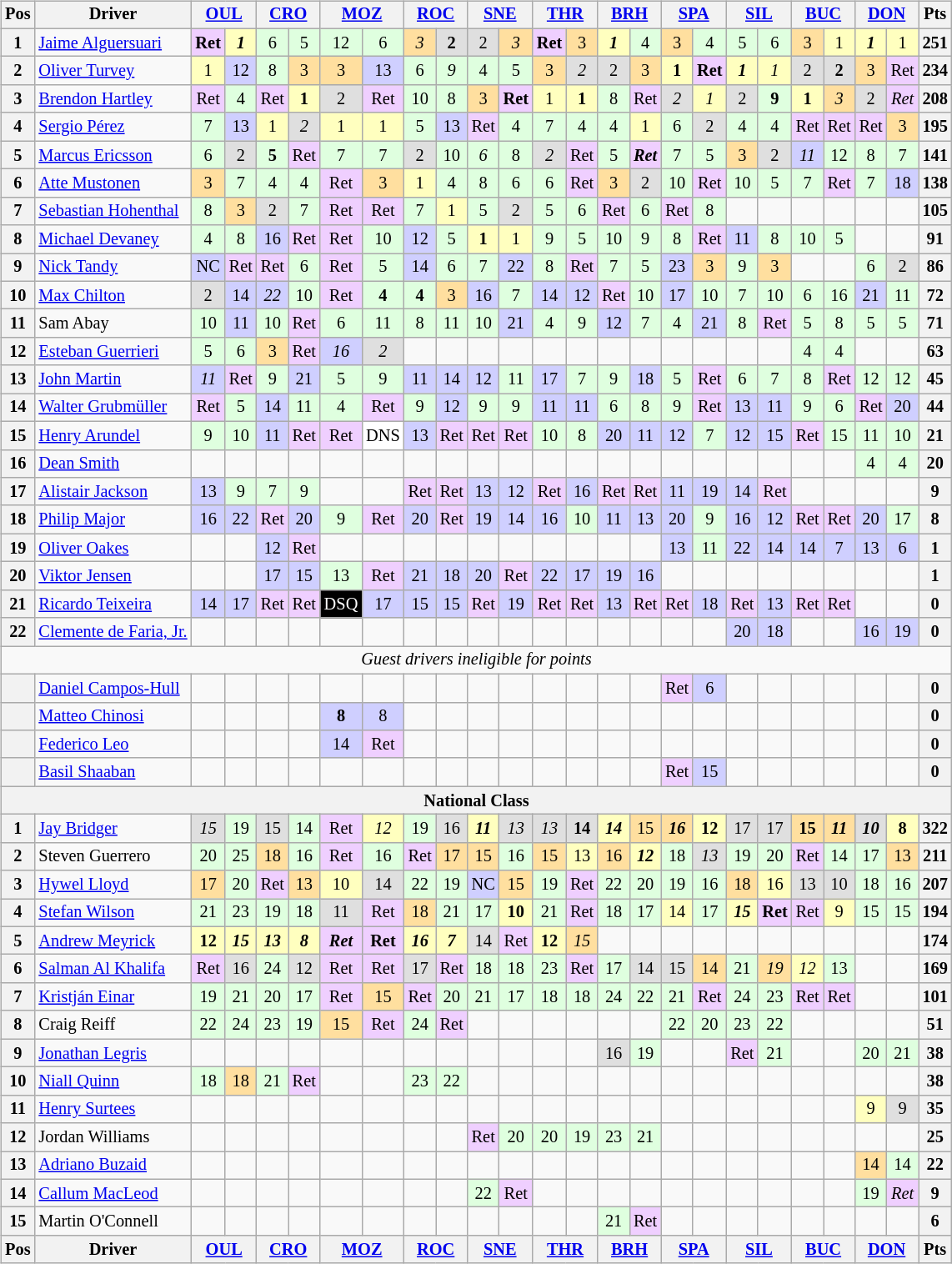<table>
<tr>
<td><br><table class="wikitable" style="font-size: 85%; text-align: center;">
<tr valign="top">
<th valign="middle">Pos</th>
<th valign="middle">Driver</th>
<th colspan=2><a href='#'>OUL</a><br></th>
<th colspan=2><a href='#'>CRO</a><br></th>
<th colspan=2><a href='#'>MOZ</a><br></th>
<th colspan=2><a href='#'>ROC</a><br></th>
<th colspan=2><a href='#'>SNE</a><br></th>
<th colspan=2><a href='#'>THR</a><br></th>
<th colspan=2><a href='#'>BRH</a><br></th>
<th colspan=2><a href='#'>SPA</a><br></th>
<th colspan=2><a href='#'>SIL</a><br></th>
<th colspan=2><a href='#'>BUC</a><br></th>
<th colspan=2><a href='#'>DON</a><br></th>
<th valign="middle">Pts</th>
</tr>
<tr>
<th>1</th>
<td align=left> <a href='#'>Jaime Alguersuari</a></td>
<td style="background:#EFCFFF;"><strong>Ret</strong></td>
<td style="background:#FFFFBF;"><strong><em>1</em></strong></td>
<td style="background:#DFFFDF;">6</td>
<td style="background:#DFFFDF;">5</td>
<td style="background:#DFFFDF;">12</td>
<td style="background:#DFFFDF;">6</td>
<td style="background:#FFDF9F;"><em>3</em></td>
<td style="background:#DFDFDF;"><strong>2</strong></td>
<td style="background:#DFDFDF;">2</td>
<td style="background:#FFDF9F;"><em>3</em></td>
<td style="background:#EFCFFF;"><strong>Ret</strong></td>
<td style="background:#FFDF9F;">3</td>
<td style="background:#FFFFBF;"><strong><em>1</em></strong></td>
<td style="background:#DFFFDF;">4</td>
<td style="background:#FFDF9F;">3</td>
<td style="background:#DFFFDF;">4</td>
<td style="background:#DFFFDF;">5</td>
<td style="background:#DFFFDF;">6</td>
<td style="background:#FFDF9F;">3</td>
<td style="background:#FFFFBF;">1</td>
<td style="background:#FFFFBF;"><strong><em>1</em></strong></td>
<td style="background:#FFFFBF;">1</td>
<th>251</th>
</tr>
<tr>
<th>2</th>
<td align=left> <a href='#'>Oliver Turvey</a></td>
<td style="background:#FFFFBF;">1</td>
<td style="background:#CFCFFF;">12</td>
<td style="background:#DFFFDF;">8</td>
<td style="background:#FFDF9F;">3</td>
<td style="background:#FFDF9F;">3</td>
<td style="background:#CFCFFF;">13</td>
<td style="background:#DFFFDF;">6</td>
<td style="background:#DFFFDF;"><em>9</em></td>
<td style="background:#DFFFDF;">4</td>
<td style="background:#DFFFDF;">5</td>
<td style="background:#FFDF9F;">3</td>
<td style="background:#DFDFDF;"><em>2</em></td>
<td style="background:#DFDFDF;">2</td>
<td style="background:#FFDF9F;">3</td>
<td style="background:#FFFFBF;"><strong>1</strong></td>
<td style="background:#EFCFFF;"><strong>Ret</strong></td>
<td style="background:#FFFFBF;"><strong><em>1</em></strong></td>
<td style="background:#FFFFBF;"><em>1</em></td>
<td style="background:#DFDFDF;">2</td>
<td style="background:#DFDFDF;"><strong>2</strong></td>
<td style="background:#FFDF9F;">3</td>
<td style="background:#EFCFFF;">Ret</td>
<th>234</th>
</tr>
<tr>
<th>3</th>
<td align=left> <a href='#'>Brendon Hartley</a></td>
<td style="background:#EFCFFF;">Ret</td>
<td style="background:#DFFFDF;">4</td>
<td style="background:#EFCFFF;">Ret</td>
<td style="background:#FFFFBF;"><strong>1</strong></td>
<td style="background:#DFDFDF;">2</td>
<td style="background:#EFCFFF;">Ret</td>
<td style="background:#DFFFDF;">10</td>
<td style="background:#DFFFDF;">8</td>
<td style="background:#FFDF9F;">3</td>
<td style="background:#EFCFFF;"><strong>Ret</strong></td>
<td style="background:#FFFFBF;">1</td>
<td style="background:#FFFFBF;"><strong>1</strong></td>
<td style="background:#DFFFDF;">8</td>
<td style="background:#EFCFFF;">Ret</td>
<td style="background:#DFDFDF;"><em>2</em></td>
<td style="background:#FFFFBF;"><em>1</em></td>
<td style="background:#DFDFDF;">2</td>
<td style="background:#DFFFDF;"><strong>9</strong></td>
<td style="background:#FFFFBF;"><strong>1</strong></td>
<td style="background:#FFDF9F;"><em>3</em></td>
<td style="background:#DFDFDF;">2</td>
<td style="background:#EFCFFF;"><em>Ret</em></td>
<th>208</th>
</tr>
<tr>
<th>4</th>
<td align=left> <a href='#'>Sergio Pérez</a></td>
<td style="background:#DFFFDF;">7</td>
<td style="background:#CFCFFF;">13</td>
<td style="background:#FFFFBF;">1</td>
<td style="background:#DFDFDF;"><em>2</em></td>
<td style="background:#FFFFBF;">1</td>
<td style="background:#FFFFBF;">1</td>
<td style="background:#DFFFDF;">5</td>
<td style="background:#CFCFFF;">13</td>
<td style="background:#EFCFFF;">Ret</td>
<td style="background:#DFFFDF;">4</td>
<td style="background:#DFFFDF;">7</td>
<td style="background:#DFFFDF;">4</td>
<td style="background:#DFFFDF;">4</td>
<td style="background:#FFFFBF;">1</td>
<td style="background:#DFFFDF;">6</td>
<td style="background:#DFDFDF;">2</td>
<td style="background:#DFFFDF;">4</td>
<td style="background:#DFFFDF;">4</td>
<td style="background:#EFCFFF;">Ret</td>
<td style="background:#EFCFFF;">Ret</td>
<td style="background:#EFCFFF;">Ret</td>
<td style="background:#FFDF9F;">3</td>
<th>195</th>
</tr>
<tr>
<th>5</th>
<td align=left> <a href='#'>Marcus Ericsson</a></td>
<td style="background:#DFFFDF;">6</td>
<td style="background:#DFDFDF;">2</td>
<td style="background:#DFFFDF;"><strong>5</strong></td>
<td style="background:#EFCFFF;">Ret</td>
<td style="background:#DFFFDF;">7</td>
<td style="background:#DFFFDF;">7</td>
<td style="background:#DFDFDF;">2</td>
<td style="background:#DFFFDF;">10</td>
<td style="background:#DFFFDF;"><em>6</em></td>
<td style="background:#DFFFDF;">8</td>
<td style="background:#DFDFDF;"><em>2</em></td>
<td style="background:#EFCFFF;">Ret</td>
<td style="background:#DFFFDF;">5</td>
<td style="background:#EFCFFF;"><strong><em>Ret</em></strong></td>
<td style="background:#DFFFDF;">7</td>
<td style="background:#DFFFDF;">5</td>
<td style="background:#FFDF9F;">3</td>
<td style="background:#DFDFDF;">2</td>
<td style="background:#CFCFFF;"><em>11</em></td>
<td style="background:#DFFFDF;">12</td>
<td style="background:#DFFFDF;">8</td>
<td style="background:#DFFFDF;">7</td>
<th>141</th>
</tr>
<tr>
<th>6</th>
<td align=left> <a href='#'>Atte Mustonen</a></td>
<td style="background:#FFDF9F;">3</td>
<td style="background:#DFFFDF;">7</td>
<td style="background:#DFFFDF;">4</td>
<td style="background:#DFFFDF;">4</td>
<td style="background:#EFCFFF;">Ret</td>
<td style="background:#FFDF9F;">3</td>
<td style="background:#FFFFBF;">1</td>
<td style="background:#DFFFDF;">4</td>
<td style="background:#DFFFDF;">8</td>
<td style="background:#DFFFDF;">6</td>
<td style="background:#DFFFDF;">6</td>
<td style="background:#EFCFFF;">Ret</td>
<td style="background:#FFDF9F;">3</td>
<td style="background:#DFDFDF;">2</td>
<td style="background:#DFFFDF;">10</td>
<td style="background:#EFCFFF;">Ret</td>
<td style="background:#DFFFDF;">10</td>
<td style="background:#DFFFDF;">5</td>
<td style="background:#DFFFDF;">7</td>
<td style="background:#EFCFFF;">Ret</td>
<td style="background:#DFFFDF;">7</td>
<td style="background:#CFCFFF;">18</td>
<th>138</th>
</tr>
<tr>
<th>7</th>
<td align=left> <a href='#'>Sebastian Hohenthal</a></td>
<td style="background:#DFFFDF;">8</td>
<td style="background:#FFDF9F;">3</td>
<td style="background:#DFDFDF;">2</td>
<td style="background:#DFFFDF;">7</td>
<td style="background:#EFCFFF;">Ret</td>
<td style="background:#EFCFFF;">Ret</td>
<td style="background:#DFFFDF;">7</td>
<td style="background:#FFFFBF;">1</td>
<td style="background:#DFFFDF;">5</td>
<td style="background:#DFDFDF;">2</td>
<td style="background:#DFFFDF;">5</td>
<td style="background:#DFFFDF;">6</td>
<td style="background:#EFCFFF;">Ret</td>
<td style="background:#DFFFDF;">6</td>
<td style="background:#EFCFFF;">Ret</td>
<td style="background:#DFFFDF;">8</td>
<td></td>
<td></td>
<td></td>
<td></td>
<td></td>
<td></td>
<th>105</th>
</tr>
<tr>
<th>8</th>
<td align=left> <a href='#'>Michael Devaney</a></td>
<td style="background:#DFFFDF;">4</td>
<td style="background:#DFFFDF;">8</td>
<td style="background:#CFCFFF;">16</td>
<td style="background:#EFCFFF;">Ret</td>
<td style="background:#EFCFFF;">Ret</td>
<td style="background:#DFFFDF;">10</td>
<td style="background:#CFCFFF;">12</td>
<td style="background:#DFFFDF;">5</td>
<td style="background:#FFFFBF;"><strong>1</strong></td>
<td style="background:#FFFFBF;">1</td>
<td style="background:#DFFFDF;">9</td>
<td style="background:#DFFFDF;">5</td>
<td style="background:#DFFFDF;">10</td>
<td style="background:#DFFFDF;">9</td>
<td style="background:#DFFFDF;">8</td>
<td style="background:#EFCFFF;">Ret</td>
<td style="background:#CFCFFF;">11</td>
<td style="background:#DFFFDF;">8</td>
<td style="background:#DFFFDF;">10</td>
<td style="background:#DFFFDF;">5</td>
<td></td>
<td></td>
<th>91</th>
</tr>
<tr>
<th>9</th>
<td align=left> <a href='#'>Nick Tandy</a></td>
<td style="background:#CFCFFF;">NC</td>
<td style="background:#EFCFFF;">Ret</td>
<td style="background:#EFCFFF;">Ret</td>
<td style="background:#DFFFDF;">6</td>
<td style="background:#EFCFFF;">Ret</td>
<td style="background:#DFFFDF;">5</td>
<td style="background:#CFCFFF;">14</td>
<td style="background:#DFFFDF;">6</td>
<td style="background:#DFFFDF;">7</td>
<td style="background:#CFCFFF;">22</td>
<td style="background:#DFFFDF;">8</td>
<td style="background:#EFCFFF;">Ret</td>
<td style="background:#DFFFDF;">7</td>
<td style="background:#DFFFDF;">5</td>
<td style="background:#CFCFFF;">23</td>
<td style="background:#FFDF9F;">3</td>
<td style="background:#DFFFDF;">9</td>
<td style="background:#FFDF9F;">3</td>
<td></td>
<td></td>
<td style="background:#DFFFDF;">6</td>
<td style="background:#DFDFDF;">2</td>
<th>86</th>
</tr>
<tr>
<th>10</th>
<td align=left> <a href='#'>Max Chilton</a></td>
<td style="background:#DFDFDF;">2</td>
<td style="background:#CFCFFF;">14</td>
<td style="background:#CFCFFF;"><em>22</em></td>
<td style="background:#DFFFDF;">10</td>
<td style="background:#EFCFFF;">Ret</td>
<td style="background:#DFFFDF;"><strong>4</strong></td>
<td style="background:#DFFFDF;"><strong>4</strong></td>
<td style="background:#FFDF9F;">3</td>
<td style="background:#CFCFFF;">16</td>
<td style="background:#DFFFDF;">7</td>
<td style="background:#CFCFFF;">14</td>
<td style="background:#CFCFFF;">12</td>
<td style="background:#EFCFFF;">Ret</td>
<td style="background:#DFFFDF;">10</td>
<td style="background:#CFCFFF;">17</td>
<td style="background:#DFFFDF;">10</td>
<td style="background:#DFFFDF;">7</td>
<td style="background:#DFFFDF;">10</td>
<td style="background:#DFFFDF;">6</td>
<td style="background:#DFFFDF;">16</td>
<td style="background:#CFCFFF;">21</td>
<td style="background:#DFFFDF;">11</td>
<th>72</th>
</tr>
<tr>
<th>11</th>
<td align=left> Sam Abay</td>
<td style="background:#DFFFDF;">10</td>
<td style="background:#CFCFFF;">11</td>
<td style="background:#DFFFDF;">10</td>
<td style="background:#EFCFFF;">Ret</td>
<td style="background:#DFFFDF;">6</td>
<td style="background:#DFFFDF;">11</td>
<td style="background:#DFFFDF;">8</td>
<td style="background:#DFFFDF;">11</td>
<td style="background:#DFFFDF;">10</td>
<td style="background:#CFCFFF;">21</td>
<td style="background:#DFFFDF;">4</td>
<td style="background:#DFFFDF;">9</td>
<td style="background:#CFCFFF;">12</td>
<td style="background:#DFFFDF;">7</td>
<td style="background:#DFFFDF;">4</td>
<td style="background:#CFCFFF;">21</td>
<td style="background:#DFFFDF;">8</td>
<td style="background:#EFCFFF;">Ret</td>
<td style="background:#DFFFDF;">5</td>
<td style="background:#DFFFDF;">8</td>
<td style="background:#DFFFDF;">5</td>
<td style="background:#DFFFDF;">5</td>
<th>71</th>
</tr>
<tr>
<th>12</th>
<td align=left> <a href='#'>Esteban Guerrieri</a></td>
<td style="background:#DFFFDF;">5</td>
<td style="background:#DFFFDF;">6</td>
<td style="background:#FFDF9F;">3</td>
<td style="background:#EFCFFF;">Ret</td>
<td style="background:#CFCFFF;"><em>16</em></td>
<td style="background:#DFDFDF;"><em>2</em></td>
<td></td>
<td></td>
<td></td>
<td></td>
<td></td>
<td></td>
<td></td>
<td></td>
<td></td>
<td></td>
<td></td>
<td></td>
<td style="background:#DFFFDF;">4</td>
<td style="background:#DFFFDF;">4</td>
<td></td>
<td></td>
<th>63</th>
</tr>
<tr>
<th>13</th>
<td align=left> <a href='#'>John Martin</a></td>
<td style="background:#CFCFFF;"><em>11</em></td>
<td style="background:#EFCFFF;">Ret</td>
<td style="background:#DFFFDF;">9</td>
<td style="background:#CFCFFF;">21</td>
<td style="background:#DFFFDF;">5</td>
<td style="background:#DFFFDF;">9</td>
<td style="background:#CFCFFF;">11</td>
<td style="background:#CFCFFF;">14</td>
<td style="background:#CFCFFF;">12</td>
<td style="background:#DFFFDF;">11</td>
<td style="background:#CFCFFF;">17</td>
<td style="background:#DFFFDF;">7</td>
<td style="background:#DFFFDF;">9</td>
<td style="background:#CFCFFF;">18</td>
<td style="background:#DFFFDF;">5</td>
<td style="background:#EFCFFF;">Ret</td>
<td style="background:#DFFFDF;">6</td>
<td style="background:#DFFFDF;">7</td>
<td style="background:#DFFFDF;">8</td>
<td style="background:#EFCFFF;">Ret</td>
<td style="background:#DFFFDF;">12</td>
<td style="background:#DFFFDF;">12</td>
<th>45</th>
</tr>
<tr>
<th>14</th>
<td align=left> <a href='#'>Walter Grubmüller</a></td>
<td style="background:#EFCFFF;">Ret</td>
<td style="background:#DFFFDF;">5</td>
<td style="background:#CFCFFF;">14</td>
<td style="background:#DFFFDF;">11</td>
<td style="background:#DFFFDF;">4</td>
<td style="background:#EFCFFF;">Ret</td>
<td style="background:#DFFFDF;">9</td>
<td style="background:#CFCFFF;">12</td>
<td style="background:#DFFFDF;">9</td>
<td style="background:#DFFFDF;">9</td>
<td style="background:#CFCFFF;">11</td>
<td style="background:#CFCFFF;">11</td>
<td style="background:#DFFFDF;">6</td>
<td style="background:#DFFFDF;">8</td>
<td style="background:#DFFFDF;">9</td>
<td style="background:#EFCFFF;">Ret</td>
<td style="background:#CFCFFF;">13</td>
<td style="background:#CFCFFF;">11</td>
<td style="background:#DFFFDF;">9</td>
<td style="background:#DFFFDF;">6</td>
<td style="background:#EFCFFF;">Ret</td>
<td style="background:#CFCFFF;">20</td>
<th>44</th>
</tr>
<tr>
<th>15</th>
<td align=left> <a href='#'>Henry Arundel</a></td>
<td style="background:#DFFFDF;">9</td>
<td style="background:#DFFFDF;">10</td>
<td style="background:#CFCFFF;">11</td>
<td style="background:#EFCFFF;">Ret</td>
<td style="background:#EFCFFF;">Ret</td>
<td style="background:#FFFFFF;">DNS</td>
<td style="background:#CFCFFF;">13</td>
<td style="background:#EFCFFF;">Ret</td>
<td style="background:#EFCFFF;">Ret</td>
<td style="background:#EFCFFF;">Ret</td>
<td style="background:#DFFFDF;">10</td>
<td style="background:#DFFFDF;">8</td>
<td style="background:#CFCFFF;">20</td>
<td style="background:#CFCFFF;">11</td>
<td style="background:#CFCFFF;">12</td>
<td style="background:#DFFFDF;">7</td>
<td style="background:#CFCFFF;">12</td>
<td style="background:#CFCFFF;">15</td>
<td style="background:#EFCFFF;">Ret</td>
<td style="background:#DFFFDF;">15</td>
<td style="background:#DFFFDF;">11</td>
<td style="background:#DFFFDF;">10</td>
<th>21</th>
</tr>
<tr>
<th>16</th>
<td align=left> <a href='#'>Dean Smith</a></td>
<td></td>
<td></td>
<td></td>
<td></td>
<td></td>
<td></td>
<td></td>
<td></td>
<td></td>
<td></td>
<td></td>
<td></td>
<td></td>
<td></td>
<td></td>
<td></td>
<td></td>
<td></td>
<td></td>
<td></td>
<td style="background:#DFFFDF;">4</td>
<td style="background:#DFFFDF;">4</td>
<th>20</th>
</tr>
<tr>
<th>17</th>
<td align=left> <a href='#'>Alistair Jackson</a></td>
<td style="background:#CFCFFF;">13</td>
<td style="background:#DFFFDF;">9</td>
<td style="background:#DFFFDF;">7</td>
<td style="background:#DFFFDF;">9</td>
<td></td>
<td></td>
<td style="background:#EFCFFF;">Ret</td>
<td style="background:#EFCFFF;">Ret</td>
<td style="background:#CFCFFF;">13</td>
<td style="background:#CFCFFF;">12</td>
<td style="background:#EFCFFF;">Ret</td>
<td style="background:#CFCFFF;">16</td>
<td style="background:#EFCFFF;">Ret</td>
<td style="background:#EFCFFF;">Ret</td>
<td style="background:#CFCFFF;">11</td>
<td style="background:#CFCFFF;">19</td>
<td style="background:#CFCFFF;">14</td>
<td style="background:#EFCFFF;">Ret</td>
<td></td>
<td></td>
<td></td>
<td></td>
<th>9</th>
</tr>
<tr>
<th>18</th>
<td align=left> <a href='#'>Philip Major</a></td>
<td style="background:#CFCFFF;">16</td>
<td style="background:#CFCFFF;">22</td>
<td style="background:#EFCFFF;">Ret</td>
<td style="background:#CFCFFF;">20</td>
<td style="background:#DFFFDF;">9</td>
<td style="background:#EFCFFF;">Ret</td>
<td style="background:#CFCFFF;">20</td>
<td style="background:#EFCFFF;">Ret</td>
<td style="background:#CFCFFF;">19</td>
<td style="background:#CFCFFF;">14</td>
<td style="background:#CFCFFF;">16</td>
<td style="background:#DFFFDF;">10</td>
<td style="background:#CFCFFF;">11</td>
<td style="background:#CFCFFF;">13</td>
<td style="background:#CFCFFF;">20</td>
<td style="background:#DFFFDF;">9</td>
<td style="background:#CFCFFF;">16</td>
<td style="background:#CFCFFF;">12</td>
<td style="background:#EFCFFF;">Ret</td>
<td style="background:#EFCFFF;">Ret</td>
<td style="background:#CFCFFF;">20</td>
<td style="background:#DFFFDF;">17</td>
<th>8</th>
</tr>
<tr>
<th>19</th>
<td align=left> <a href='#'>Oliver Oakes</a></td>
<td></td>
<td></td>
<td style="background:#CFCFFF;">12</td>
<td style="background:#EFCFFF;">Ret</td>
<td></td>
<td></td>
<td></td>
<td></td>
<td></td>
<td></td>
<td></td>
<td></td>
<td></td>
<td></td>
<td style="background:#CFCFFF;">13</td>
<td style="background:#DFFFDF;">11</td>
<td style="background:#CFCFFF;">22</td>
<td style="background:#CFCFFF;">14</td>
<td style="background:#CFCFFF;">14</td>
<td style="background:#CFCFFF;">7</td>
<td style="background:#CFCFFF;">13</td>
<td style="background:#CFCFFF;">6</td>
<th>1</th>
</tr>
<tr>
<th>20</th>
<td align=left> <a href='#'>Viktor Jensen</a></td>
<td></td>
<td></td>
<td style="background:#CFCFFF;">17</td>
<td style="background:#CFCFFF;">15</td>
<td style="background:#DFFFDF;">13</td>
<td style="background:#EFCFFF;">Ret</td>
<td style="background:#CFCFFF;">21</td>
<td style="background:#CFCFFF;">18</td>
<td style="background:#CFCFFF;">20</td>
<td style="background:#EFCFFF;">Ret</td>
<td style="background:#CFCFFF;">22</td>
<td style="background:#CFCFFF;">17</td>
<td style="background:#CFCFFF;">19</td>
<td style="background:#CFCFFF;">16</td>
<td></td>
<td></td>
<td></td>
<td></td>
<td></td>
<td></td>
<td></td>
<td></td>
<th>1</th>
</tr>
<tr>
<th>21</th>
<td align=left> <a href='#'>Ricardo Teixeira</a></td>
<td style="background:#CFCFFF;">14</td>
<td style="background:#CFCFFF;">17</td>
<td style="background:#EFCFFF;">Ret</td>
<td style="background:#EFCFFF;">Ret</td>
<td style="background:black; color:white">DSQ</td>
<td style="background:#CFCFFF;">17</td>
<td style="background:#CFCFFF;">15</td>
<td style="background:#CFCFFF;">15</td>
<td style="background:#EFCFFF;">Ret</td>
<td style="background:#CFCFFF;">19</td>
<td style="background:#EFCFFF;">Ret</td>
<td style="background:#EFCFFF;">Ret</td>
<td style="background:#CFCFFF;">13</td>
<td style="background:#EFCFFF;">Ret</td>
<td style="background:#EFCFFF;">Ret</td>
<td style="background:#CFCFFF;">18</td>
<td style="background:#EFCFFF;">Ret</td>
<td style="background:#CFCFFF;">13</td>
<td style="background:#EFCFFF;">Ret</td>
<td style="background:#EFCFFF;">Ret</td>
<td></td>
<td></td>
<th>0</th>
</tr>
<tr>
<th>22</th>
<td align=left nowrap> <a href='#'>Clemente de Faria, Jr.</a></td>
<td></td>
<td></td>
<td></td>
<td></td>
<td></td>
<td></td>
<td></td>
<td></td>
<td></td>
<td></td>
<td></td>
<td></td>
<td></td>
<td></td>
<td></td>
<td></td>
<td style="background:#CFCFFF;">20</td>
<td style="background:#CFCFFF;">18</td>
<td></td>
<td></td>
<td style="background:#CFCFFF;">16</td>
<td style="background:#CFCFFF;">19</td>
<th>0</th>
</tr>
<tr>
<td colspan=25 align=center><em>Guest drivers ineligible for points</em></td>
</tr>
<tr>
<th></th>
<td align=left> <a href='#'>Daniel Campos-Hull</a></td>
<td></td>
<td></td>
<td></td>
<td></td>
<td></td>
<td></td>
<td></td>
<td></td>
<td></td>
<td></td>
<td></td>
<td></td>
<td></td>
<td></td>
<td style="background:#EFCFFF;">Ret</td>
<td style="background:#CFCFFF;">6</td>
<td></td>
<td></td>
<td></td>
<td></td>
<td></td>
<td></td>
<th>0</th>
</tr>
<tr>
<th></th>
<td align=left> <a href='#'>Matteo Chinosi</a></td>
<td></td>
<td></td>
<td></td>
<td></td>
<td style="background:#CFCFFF;"><strong>8</strong></td>
<td style="background:#CFCFFF;">8</td>
<td></td>
<td></td>
<td></td>
<td></td>
<td></td>
<td></td>
<td></td>
<td></td>
<td></td>
<td></td>
<td></td>
<td></td>
<td></td>
<td></td>
<td></td>
<td></td>
<th>0</th>
</tr>
<tr>
<th></th>
<td align=left> <a href='#'>Federico Leo</a></td>
<td></td>
<td></td>
<td></td>
<td></td>
<td style="background:#CFCFFF;">14</td>
<td style="background:#EFCFFF;">Ret</td>
<td></td>
<td></td>
<td></td>
<td></td>
<td></td>
<td></td>
<td></td>
<td></td>
<td></td>
<td></td>
<td></td>
<td></td>
<td></td>
<td></td>
<td></td>
<td></td>
<th>0</th>
</tr>
<tr>
<th></th>
<td align=left> <a href='#'>Basil Shaaban</a></td>
<td></td>
<td></td>
<td></td>
<td></td>
<td></td>
<td></td>
<td></td>
<td></td>
<td></td>
<td></td>
<td></td>
<td></td>
<td></td>
<td></td>
<td style="background:#EFCFFF;">Ret</td>
<td style="background:#CFCFFF;">15</td>
<td></td>
<td></td>
<td></td>
<td></td>
<td></td>
<td></td>
<th>0</th>
</tr>
<tr>
<th colspan=25>National Class</th>
</tr>
<tr>
<th>1</th>
<td align=left> <a href='#'>Jay Bridger</a></td>
<td style="background:#DFDFDF;"><em>15</em></td>
<td style="background:#DFFFDF;">19</td>
<td style="background:#DFDFDF;">15</td>
<td style="background:#DFFFDF;">14</td>
<td style="background:#EFCFFF;">Ret</td>
<td style="background:#FFFFBF;"><em>12</em></td>
<td style="background:#DFFFDF;">19</td>
<td style="background:#DFDFDF;">16</td>
<td style="background:#FFFFBF;"><strong><em>11</em></strong></td>
<td style="background:#DFDFDF;"><em>13</em></td>
<td style="background:#DFDFDF;"><em>13</em></td>
<td style="background:#DFDFDF;"><strong>14</strong></td>
<td style="background:#FFFFBF;"><strong><em>14</em></strong></td>
<td style="background:#FFDF9F;">15</td>
<td style="background:#FFDF9F;"><strong><em>16</em></strong></td>
<td style="background:#FFFFBF;"><strong>12</strong></td>
<td style="background:#DFDFDF;">17</td>
<td style="background:#DFDFDF;">17</td>
<td style="background:#FFDF9F;"><strong>15</strong></td>
<td style="background:#FFDF9F;"><strong><em>11</em></strong></td>
<td style="background:#DFDFDF;"><strong><em>10</em></strong></td>
<td style="background:#FFFFBF;"><strong>8</strong></td>
<th>322</th>
</tr>
<tr>
<th>2</th>
<td align=left> Steven Guerrero</td>
<td style="background:#DFFFDF;">20</td>
<td style="background:#DFFFDF;">25</td>
<td style="background:#FFDF9F;">18</td>
<td style="background:#DFFFDF;">16</td>
<td style="background:#EFCFFF;">Ret</td>
<td style="background:#DFFFDF;">16</td>
<td style="background:#EFCFFF;">Ret</td>
<td style="background:#FFDF9F;">17</td>
<td style="background:#FFDF9F;">15</td>
<td style="background:#DFFFDF;">16</td>
<td style="background:#FFDF9F;">15</td>
<td style="background:#FFFFBF;">13</td>
<td style="background:#FFDF9F;">16</td>
<td style="background:#FFFFBF;"><strong><em>12</em></strong></td>
<td style="background:#DFFFDF;">18</td>
<td style="background:#DFDFDF;"><em>13</em></td>
<td style="background:#DFFFDF;">19</td>
<td style="background:#DFFFDF;">20</td>
<td style="background:#EFCFFF;">Ret</td>
<td style="background:#DFFFDF;">14</td>
<td style="background:#DFFFDF;">17</td>
<td style="background:#FFDF9F;">13</td>
<th>211</th>
</tr>
<tr>
<th>3</th>
<td align=left> <a href='#'>Hywel Lloyd</a></td>
<td style="background:#FFDF9F;">17</td>
<td style="background:#DFFFDF;">20</td>
<td style="background:#EFCFFF;">Ret</td>
<td style="background:#FFDF9F;">13</td>
<td style="background:#FFFFBF;">10</td>
<td style="background:#DFDFDF;">14</td>
<td style="background:#DFFFDF;">22</td>
<td style="background:#DFFFDF;">19</td>
<td style="background:#CFCFFF;">NC</td>
<td style="background:#FFDF9F;">15</td>
<td style="background:#DFFFDF;">19</td>
<td style="background:#EFCFFF;">Ret</td>
<td style="background:#DFFFDF;">22</td>
<td style="background:#DFFFDF;">20</td>
<td style="background:#DFFFDF;">19</td>
<td style="background:#DFFFDF;">16</td>
<td style="background:#FFDF9F;">18</td>
<td style="background:#FFFFBF;">16</td>
<td style="background:#DFDFDF;">13</td>
<td style="background:#DFDFDF;">10</td>
<td style="background:#DFFFDF;">18</td>
<td style="background:#DFFFDF;">16</td>
<th>207</th>
</tr>
<tr>
<th>4</th>
<td align=left> <a href='#'>Stefan Wilson</a></td>
<td style="background:#DFFFDF;">21</td>
<td style="background:#DFFFDF;">23</td>
<td style="background:#DFFFDF;">19</td>
<td style="background:#DFFFDF;">18</td>
<td style="background:#DFDFDF;">11</td>
<td style="background:#EFCFFF;">Ret</td>
<td style="background:#FFDF9F;">18</td>
<td style="background:#DFFFDF;">21</td>
<td style="background:#DFFFDF;">17</td>
<td style="background:#FFFFBF;"><strong>10</strong></td>
<td style="background:#DFFFDF;">21</td>
<td style="background:#EFCFFF;">Ret</td>
<td style="background:#DFFFDF;">18</td>
<td style="background:#DFFFDF;">17</td>
<td style="background:#FFFFBF;">14</td>
<td style="background:#DFFFDF;">17</td>
<td style="background:#FFFFBF;"><strong><em>15</em></strong></td>
<td style="background:#EFCFFF;"><strong>Ret</strong></td>
<td style="background:#EFCFFF;">Ret</td>
<td style="background:#FFFFBF;">9</td>
<td style="background:#DFFFDF;">15</td>
<td style="background:#DFFFDF;">15</td>
<th>194</th>
</tr>
<tr>
<th>5</th>
<td align=left> <a href='#'>Andrew Meyrick</a></td>
<td style="background:#FFFFBF;"><strong>12</strong></td>
<td style="background:#FFFFBF;"><strong><em>15</em></strong></td>
<td style="background:#FFFFBF;"><strong><em>13</em></strong></td>
<td style="background:#FFFFBF;"><strong><em>8</em></strong></td>
<td style="background:#EFCFFF;"><strong><em>Ret</em></strong></td>
<td style="background:#EFCFFF;"><strong>Ret</strong></td>
<td style="background:#FFFFBF;"><strong><em>16</em></strong></td>
<td style="background:#FFFFBF;"><strong><em>7</em></strong></td>
<td style="background:#DFDFDF;">14</td>
<td style="background:#EFCFFF;">Ret</td>
<td style="background:#FFFFBF;"><strong>12</strong></td>
<td style="background:#FFDF9F;"><em>15</em></td>
<td></td>
<td></td>
<td></td>
<td></td>
<td></td>
<td></td>
<td></td>
<td></td>
<td></td>
<td></td>
<th>174</th>
</tr>
<tr>
<th>6</th>
<td align=left> <a href='#'>Salman Al Khalifa</a></td>
<td style="background:#EFCFFF;">Ret</td>
<td style="background:#DFDFDF;">16</td>
<td style="background:#DFFFDF;">24</td>
<td style="background:#DFDFDF;">12</td>
<td style="background:#EFCFFF;">Ret</td>
<td style="background:#EFCFFF;">Ret</td>
<td style="background:#DFDFDF;">17</td>
<td style="background:#EFCFFF;">Ret</td>
<td style="background:#DFFFDF;">18</td>
<td style="background:#DFFFDF;">18</td>
<td style="background:#DFFFDF;">23</td>
<td style="background:#EFCFFF;">Ret</td>
<td style="background:#DFFFDF;">17</td>
<td style="background:#DFDFDF;">14</td>
<td style="background:#DFDFDF;">15</td>
<td style="background:#FFDF9F;">14</td>
<td style="background:#DFFFDF;">21</td>
<td style="background:#FFDF9F;"><em>19</em></td>
<td style="background:#FFFFBF;"><em>12</em></td>
<td style="background:#DFFFDF;">13</td>
<td></td>
<td></td>
<th>169</th>
</tr>
<tr>
<th>7</th>
<td align=left> <a href='#'>Kristján Einar</a></td>
<td style="background:#DFFFDF;">19</td>
<td style="background:#DFFFDF;">21</td>
<td style="background:#DFFFDF;">20</td>
<td style="background:#DFFFDF;">17</td>
<td style="background:#EFCFFF;">Ret</td>
<td style="background:#FFDF9F;">15</td>
<td style="background:#EFCFFF;">Ret</td>
<td style="background:#DFFFDF;">20</td>
<td style="background:#DFFFDF;">21</td>
<td style="background:#DFFFDF;">17</td>
<td style="background:#DFFFDF;">18</td>
<td style="background:#DFFFDF;">18</td>
<td style="background:#DFFFDF;">24</td>
<td style="background:#DFFFDF;">22</td>
<td style="background:#DFFFDF;">21</td>
<td style="background:#EFCFFF;">Ret</td>
<td style="background:#DFFFDF;">24</td>
<td style="background:#DFFFDF;">23</td>
<td style="background:#EFCFFF;">Ret</td>
<td style="background:#EFCFFF;">Ret</td>
<td></td>
<td></td>
<th>101</th>
</tr>
<tr>
<th>8</th>
<td align=left> Craig Reiff</td>
<td style="background:#DFFFDF;">22</td>
<td style="background:#DFFFDF;">24</td>
<td style="background:#DFFFDF;">23</td>
<td style="background:#DFFFDF;">19</td>
<td style="background:#FFDF9F;">15</td>
<td style="background:#EFCFFF;">Ret</td>
<td style="background:#DFFFDF;">24</td>
<td style="background:#EFCFFF;">Ret</td>
<td></td>
<td></td>
<td></td>
<td></td>
<td></td>
<td></td>
<td style="background:#DFFFDF;">22</td>
<td style="background:#DFFFDF;">20</td>
<td style="background:#DFFFDF;">23</td>
<td style="background:#DFFFDF;">22</td>
<td></td>
<td></td>
<td></td>
<td></td>
<th>51</th>
</tr>
<tr>
<th>9</th>
<td align=left> <a href='#'>Jonathan Legris</a></td>
<td></td>
<td></td>
<td></td>
<td></td>
<td></td>
<td></td>
<td></td>
<td></td>
<td></td>
<td></td>
<td></td>
<td></td>
<td style="background:#DFDFDF;">16</td>
<td style="background:#DFFFDF;">19</td>
<td></td>
<td></td>
<td style="background:#EFCFFF;">Ret</td>
<td style="background:#DFFFDF;">21</td>
<td></td>
<td></td>
<td style="background:#DFFFDF;">20</td>
<td style="background:#DFFFDF;">21</td>
<th>38</th>
</tr>
<tr>
<th>10</th>
<td align=left> <a href='#'>Niall Quinn</a></td>
<td style="background:#DFFFDF;">18</td>
<td style="background:#FFDF9F;">18</td>
<td style="background:#DFFFDF;">21</td>
<td style="background:#EFCFFF;">Ret</td>
<td></td>
<td></td>
<td style="background:#DFFFDF;">23</td>
<td style="background:#DFFFDF;">22</td>
<td></td>
<td></td>
<td></td>
<td></td>
<td></td>
<td></td>
<td></td>
<td></td>
<td></td>
<td></td>
<td></td>
<td></td>
<td></td>
<td></td>
<th>38</th>
</tr>
<tr>
<th>11</th>
<td align=left> <a href='#'>Henry Surtees</a></td>
<td></td>
<td></td>
<td></td>
<td></td>
<td></td>
<td></td>
<td></td>
<td></td>
<td></td>
<td></td>
<td></td>
<td></td>
<td></td>
<td></td>
<td></td>
<td></td>
<td></td>
<td></td>
<td></td>
<td></td>
<td style="background:#FFFFBF;">9</td>
<td style="background:#DFDFDF;">9</td>
<th>35</th>
</tr>
<tr>
<th>12</th>
<td align=left> Jordan Williams</td>
<td></td>
<td></td>
<td></td>
<td></td>
<td></td>
<td></td>
<td></td>
<td></td>
<td style="background:#EFCFFF;">Ret</td>
<td style="background:#DFFFDF;">20</td>
<td style="background:#DFFFDF;">20</td>
<td style="background:#DFFFDF;">19</td>
<td style="background:#DFFFDF;">23</td>
<td style="background:#DFFFDF;">21</td>
<td></td>
<td></td>
<td></td>
<td></td>
<td></td>
<td></td>
<td></td>
<td></td>
<th>25</th>
</tr>
<tr>
<th>13</th>
<td align=left> <a href='#'>Adriano Buzaid</a></td>
<td></td>
<td></td>
<td></td>
<td></td>
<td></td>
<td></td>
<td></td>
<td></td>
<td></td>
<td></td>
<td></td>
<td></td>
<td></td>
<td></td>
<td></td>
<td></td>
<td></td>
<td></td>
<td></td>
<td></td>
<td style="background:#FFDF9F;">14</td>
<td style="background:#DFFFDF;">14</td>
<th>22</th>
</tr>
<tr>
<th>14</th>
<td align=left> <a href='#'>Callum MacLeod</a></td>
<td></td>
<td></td>
<td></td>
<td></td>
<td></td>
<td></td>
<td></td>
<td></td>
<td style="background:#DFFFDF;">22</td>
<td style="background:#EFCFFF;">Ret</td>
<td></td>
<td></td>
<td></td>
<td></td>
<td></td>
<td></td>
<td></td>
<td></td>
<td></td>
<td></td>
<td style="background:#DFFFDF;">19</td>
<td style="background:#EFCFFF;"><em>Ret</em></td>
<th>9</th>
</tr>
<tr>
<th>15</th>
<td align=left> Martin O'Connell</td>
<td></td>
<td></td>
<td></td>
<td></td>
<td></td>
<td></td>
<td></td>
<td></td>
<td></td>
<td></td>
<td></td>
<td></td>
<td style="background:#DFFFDF;">21</td>
<td style="background:#EFCFFF;">Ret</td>
<td></td>
<td></td>
<td></td>
<td></td>
<td></td>
<td></td>
<td></td>
<td></td>
<th>6</th>
</tr>
<tr valign="top">
<th valign="middle">Pos</th>
<th valign="middle">Driver</th>
<th colspan=2><a href='#'>OUL</a><br></th>
<th colspan=2><a href='#'>CRO</a><br></th>
<th colspan=2><a href='#'>MOZ</a><br></th>
<th colspan=2><a href='#'>ROC</a><br></th>
<th colspan=2><a href='#'>SNE</a><br></th>
<th colspan=2><a href='#'>THR</a><br></th>
<th colspan=2><a href='#'>BRH</a><br></th>
<th colspan=2><a href='#'>SPA</a><br></th>
<th colspan=2><a href='#'>SIL</a><br></th>
<th colspan=2><a href='#'>BUC</a><br></th>
<th colspan=2><a href='#'>DON</a><br></th>
<th valign="middle">Pts</th>
</tr>
</table>
</td>
<td valign="top"><br></td>
</tr>
</table>
